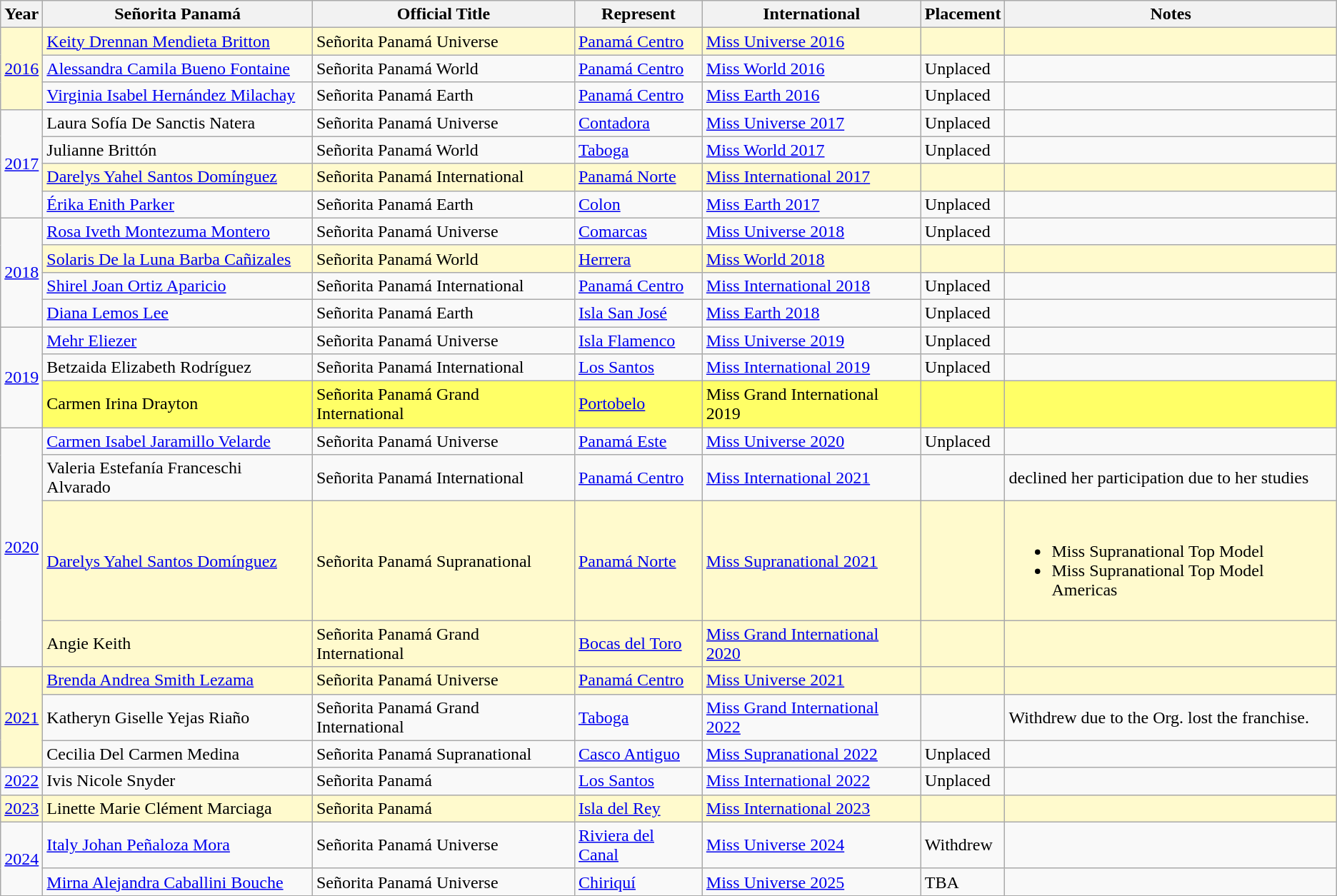<table class="sortable wikitable">
<tr>
<th>Year</th>
<th>Señorita Panamá</th>
<th>Official Title</th>
<th>Represent</th>
<th>International</th>
<th>Placement</th>
<th>Notes</th>
</tr>
<tr style="background:#FFFACD;">
<td rowspan=3><a href='#'>2016</a></td>
<td><a href='#'>Keity Drennan Mendieta Britton</a></td>
<td>Señorita Panamá Universe</td>
<td><a href='#'>Panamá Centro</a></td>
<td><a href='#'>Miss Universe 2016</a></td>
<td></td>
<td></td>
</tr>
<tr>
<td><a href='#'>Alessandra Camila Bueno Fontaine</a></td>
<td>Señorita Panamá World</td>
<td><a href='#'>Panamá Centro</a></td>
<td><a href='#'>Miss World 2016</a></td>
<td>Unplaced</td>
<td></td>
</tr>
<tr>
<td><a href='#'>Virginia Isabel Hernández Milachay</a></td>
<td>Señorita Panamá Earth</td>
<td><a href='#'>Panamá Centro</a></td>
<td><a href='#'>Miss Earth 2016</a></td>
<td>Unplaced</td>
<td></td>
</tr>
<tr>
<td rowspan=4><a href='#'>2017</a></td>
<td>Laura Sofía De Sanctis Natera</td>
<td>Señorita Panamá Universe</td>
<td><a href='#'>Contadora</a></td>
<td><a href='#'>Miss Universe 2017</a></td>
<td>Unplaced</td>
<td></td>
</tr>
<tr>
<td>Julianne Brittón</td>
<td>Señorita Panamá World</td>
<td><a href='#'>Taboga</a></td>
<td><a href='#'>Miss World 2017</a></td>
<td>Unplaced</td>
<td></td>
</tr>
<tr style="background:#FFFACD;">
<td><a href='#'>Darelys Yahel Santos Domínguez</a></td>
<td>Señorita Panamá International</td>
<td><a href='#'>Panamá Norte</a></td>
<td><a href='#'>Miss International 2017</a></td>
<td></td>
<td></td>
</tr>
<tr>
<td><a href='#'>Érika Enith Parker</a></td>
<td>Señorita Panamá Earth</td>
<td><a href='#'>Colon</a></td>
<td><a href='#'>Miss Earth 2017</a></td>
<td>Unplaced</td>
<td></td>
</tr>
<tr>
<td rowspan=4><a href='#'>2018</a></td>
<td><a href='#'>Rosa Iveth Montezuma Montero</a></td>
<td>Señorita Panamá Universe</td>
<td><a href='#'>Comarcas</a></td>
<td><a href='#'>Miss Universe 2018</a></td>
<td>Unplaced</td>
<td></td>
</tr>
<tr style="background:#FFFACD;">
<td><a href='#'>Solaris De la Luna Barba Cañizales</a></td>
<td>Señorita Panamá World</td>
<td><a href='#'>Herrera</a></td>
<td><a href='#'>Miss World 2018</a></td>
<td></td>
<td></td>
</tr>
<tr>
<td><a href='#'>Shirel Joan Ortiz Aparicio</a></td>
<td>Señorita Panamá International</td>
<td><a href='#'>Panamá Centro</a></td>
<td><a href='#'>Miss International 2018</a></td>
<td>Unplaced</td>
<td></td>
</tr>
<tr>
<td><a href='#'>Diana Lemos Lee</a></td>
<td>Señorita Panamá Earth</td>
<td><a href='#'>Isla San José</a></td>
<td><a href='#'>Miss Earth 2018</a></td>
<td>Unplaced</td>
<td></td>
</tr>
<tr>
<td rowspan=3><a href='#'>2019</a></td>
<td><a href='#'>Mehr Eliezer</a></td>
<td>Señorita Panamá Universe</td>
<td><a href='#'>Isla Flamenco</a></td>
<td><a href='#'>Miss Universe 2019</a></td>
<td>Unplaced</td>
<td></td>
</tr>
<tr>
<td>Betzaida Elizabeth Rodríguez</td>
<td>Señorita Panamá International</td>
<td><a href='#'>Los Santos</a></td>
<td><a href='#'>Miss International 2019</a></td>
<td>Unplaced</td>
<td></td>
</tr>
<tr style="background:#ff6;">
<td>Carmen Irina Drayton</td>
<td>Señorita Panamá Grand International</td>
<td><a href='#'>Portobelo</a></td>
<td>Miss Grand International 2019</td>
<td></td>
<td></td>
</tr>
<tr>
<td rowspan=4><a href='#'>2020</a></td>
<td><a href='#'>Carmen Isabel Jaramillo Velarde</a></td>
<td>Señorita Panamá Universe</td>
<td><a href='#'>Panamá Este</a></td>
<td><a href='#'>Miss Universe 2020</a></td>
<td>Unplaced</td>
<td></td>
</tr>
<tr>
<td>Valeria Estefanía Franceschi Alvarado</td>
<td>Señorita Panamá International</td>
<td><a href='#'>Panamá Centro</a></td>
<td><a href='#'>Miss International 2021</a></td>
<td></td>
<td>declined her participation due to her studies</td>
</tr>
<tr style="background:#FFFACD;">
<td><a href='#'>Darelys Yahel Santos Domínguez</a></td>
<td>Señorita Panamá Supranational</td>
<td><a href='#'>Panamá Norte</a></td>
<td><a href='#'>Miss Supranational 2021</a></td>
<td></td>
<td><br><ul><li>Miss Supranational Top Model</li><li>Miss Supranational Top Model Americas</li></ul></td>
</tr>
<tr style="background:#FFFACD;">
<td>Angie Keith</td>
<td>Señorita Panamá Grand International</td>
<td><a href='#'>Bocas del Toro</a></td>
<td><a href='#'>Miss Grand International 2020</a></td>
<td></td>
<td></td>
</tr>
<tr bgcolor=#FFFACD>
<td rowspan=3><a href='#'>2021</a></td>
<td><a href='#'>Brenda Andrea Smith Lezama</a></td>
<td>Señorita Panamá Universe</td>
<td><a href='#'>Panamá Centro</a></td>
<td><a href='#'>Miss Universe 2021</a></td>
<td></td>
<td></td>
</tr>
<tr>
<td>Katheryn Giselle Yejas Riaño</td>
<td>Señorita Panamá Grand International</td>
<td><a href='#'>Taboga</a></td>
<td><a href='#'>Miss Grand International 2022</a></td>
<td></td>
<td>Withdrew due to the Org. lost the franchise.</td>
</tr>
<tr>
<td>Cecilia Del Carmen Medina</td>
<td>Señorita Panamá Supranational</td>
<td><a href='#'>Casco Antiguo</a></td>
<td><a href='#'>Miss Supranational 2022</a></td>
<td>Unplaced</td>
<td></td>
</tr>
<tr>
<td rowspan=1><a href='#'>2022</a></td>
<td>Ivis Nicole Snyder</td>
<td>Señorita Panamá</td>
<td><a href='#'>Los Santos</a></td>
<td><a href='#'>Miss International 2022</a></td>
<td>Unplaced</td>
<td></td>
</tr>
<tr bgcolor=#FFFACD>
<td rowspan=1><a href='#'>2023</a></td>
<td>Linette Marie Clément Marciaga</td>
<td>Señorita Panamá</td>
<td><a href='#'>Isla del Rey</a></td>
<td><a href='#'>Miss International 2023</a></td>
<td></td>
<td></td>
</tr>
<tr>
<td rowspan=2><a href='#'>2024</a></td>
<td><a href='#'>Italy Johan Peñaloza Mora</a></td>
<td>Señorita Panamá Universe</td>
<td><a href='#'>Riviera del Canal</a></td>
<td><a href='#'>Miss Universe 2024</a></td>
<td>Withdrew</td>
<td></td>
</tr>
<tr>
<td><a href='#'> Mirna Alejandra Caballini Bouche</a></td>
<td>Señorita Panamá Universe</td>
<td><a href='#'>Chiriquí</a></td>
<td><a href='#'>Miss Universe 2025</a></td>
<td>TBA</td>
<td></td>
</tr>
</table>
